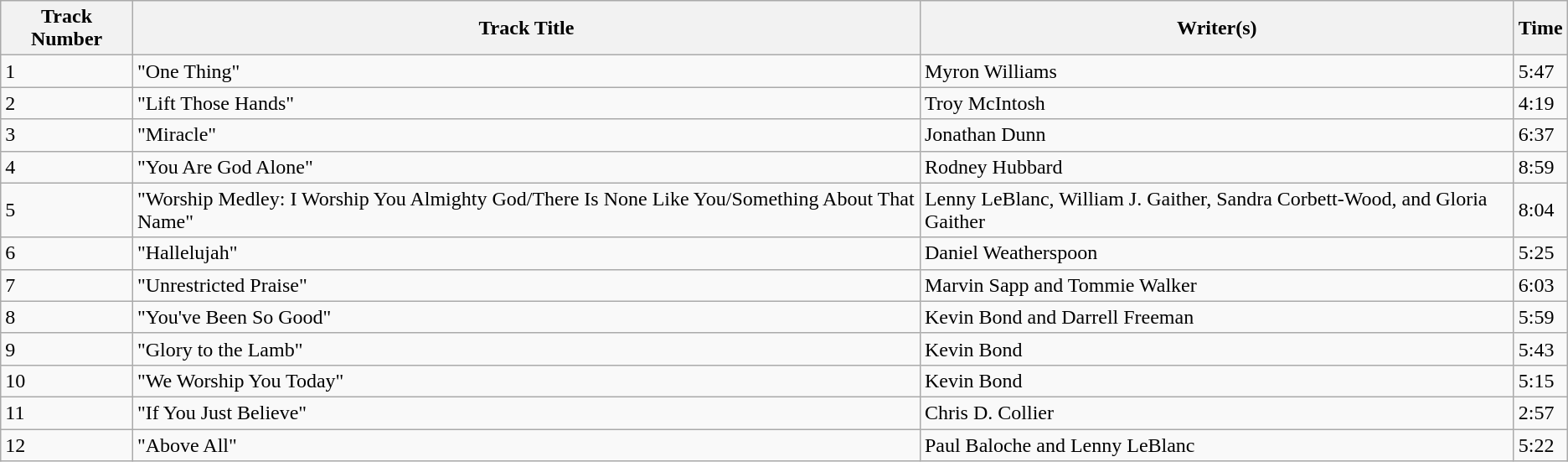<table class="wikitable">
<tr>
<th>Track Number</th>
<th>Track Title</th>
<th>Writer(s)</th>
<th>Time</th>
</tr>
<tr>
<td>1</td>
<td>"One Thing"</td>
<td>Myron Williams</td>
<td>5:47</td>
</tr>
<tr>
<td>2</td>
<td>"Lift Those Hands"</td>
<td>Troy McIntosh</td>
<td>4:19</td>
</tr>
<tr>
<td>3</td>
<td>"Miracle"</td>
<td>Jonathan Dunn</td>
<td>6:37</td>
</tr>
<tr>
<td>4</td>
<td>"You Are God Alone"</td>
<td>Rodney Hubbard</td>
<td>8:59</td>
</tr>
<tr>
<td>5</td>
<td>"Worship Medley: I Worship You Almighty God/There Is None Like You/Something About That Name"</td>
<td>Lenny LeBlanc, William J. Gaither, Sandra Corbett-Wood, and Gloria Gaither</td>
<td>8:04</td>
</tr>
<tr>
<td>6</td>
<td>"Hallelujah"</td>
<td>Daniel Weatherspoon</td>
<td>5:25</td>
</tr>
<tr>
<td>7</td>
<td>"Unrestricted Praise"</td>
<td>Marvin Sapp and Tommie Walker</td>
<td>6:03</td>
</tr>
<tr>
<td>8</td>
<td>"You've Been So Good"</td>
<td>Kevin Bond and Darrell Freeman</td>
<td>5:59</td>
</tr>
<tr>
<td>9</td>
<td>"Glory to the Lamb"</td>
<td>Kevin Bond</td>
<td>5:43</td>
</tr>
<tr>
<td>10</td>
<td>"We Worship You Today"</td>
<td>Kevin Bond</td>
<td>5:15</td>
</tr>
<tr>
<td>11</td>
<td>"If You Just Believe"</td>
<td>Chris D. Collier</td>
<td>2:57</td>
</tr>
<tr>
<td>12</td>
<td>"Above All"</td>
<td>Paul Baloche and Lenny LeBlanc</td>
<td>5:22</td>
</tr>
</table>
